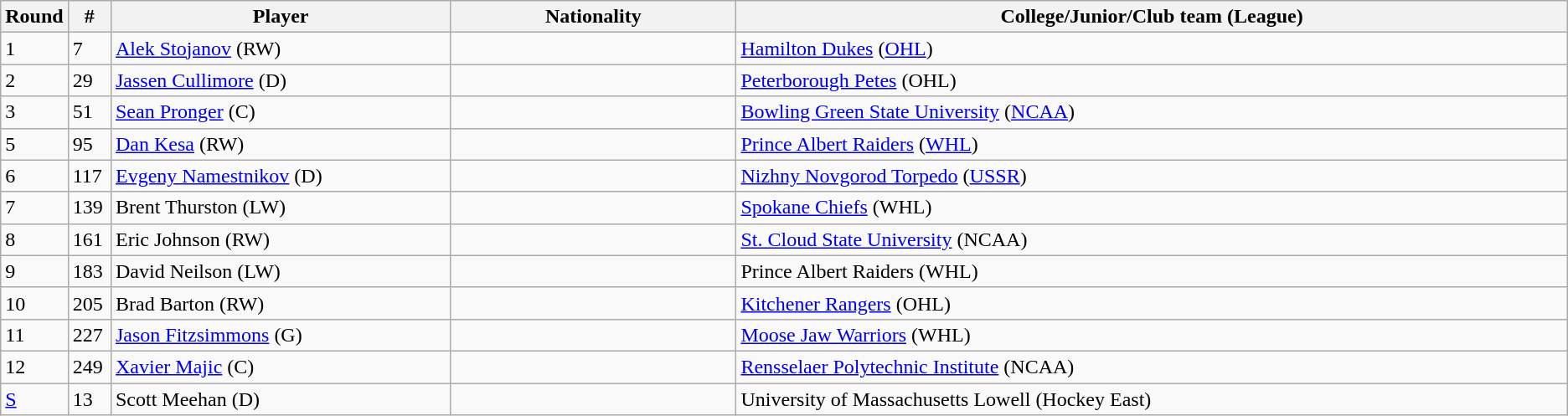<table class="wikitable">
<tr>
<th bgcolor="#DDDDFF" width="2.75%">Round</th>
<th bgcolor="#DDDDFF" width="2.75%">#</th>
<th bgcolor="#DDDDFF" width="22.0%">Player</th>
<th bgcolor="#DDDDFF" width="18.5%">Nationality</th>
<th bgcolor="#DDDDFF" width="100.0%">College/Junior/Club team (League)</th>
</tr>
<tr>
<td>1</td>
<td>7</td>
<td><a href='#'>Alek Stojanov</a>  (RW)</td>
<td></td>
<td><a href='#'>Hamilton Dukes</a>  (<a href='#'>OHL</a>)</td>
</tr>
<tr>
<td>2</td>
<td>29</td>
<td><a href='#'>Jassen Cullimore</a>  (D)</td>
<td></td>
<td><a href='#'>Peterborough Petes</a> (OHL)</td>
</tr>
<tr>
<td>3</td>
<td>51</td>
<td><a href='#'>Sean Pronger</a>  (C)</td>
<td></td>
<td><a href='#'>Bowling Green State University</a> (<a href='#'>NCAA</a>)</td>
</tr>
<tr>
<td>5</td>
<td>95</td>
<td><a href='#'>Dan Kesa</a>  (RW)</td>
<td></td>
<td><a href='#'>Prince Albert Raiders</a> (<a href='#'>WHL</a>)</td>
</tr>
<tr>
<td>6</td>
<td>117</td>
<td><a href='#'>Evgeny Namestnikov</a>  (D)</td>
<td></td>
<td><a href='#'>Nizhny Novgorod Torpedo</a> (<a href='#'>USSR</a>)</td>
</tr>
<tr>
<td>7</td>
<td>139</td>
<td>Brent Thurston  (LW)</td>
<td></td>
<td><a href='#'>Spokane Chiefs</a> (WHL)</td>
</tr>
<tr>
<td>8</td>
<td>161</td>
<td>Eric Johnson  (RW)</td>
<td></td>
<td><a href='#'>St. Cloud State University</a> (NCAA)</td>
</tr>
<tr>
<td>9</td>
<td>183</td>
<td>David Neilson  (LW)</td>
<td></td>
<td>Prince Albert Raiders (WHL)</td>
</tr>
<tr>
<td>10</td>
<td>205</td>
<td>Brad Barton  (RW)</td>
<td></td>
<td><a href='#'>Kitchener Rangers</a> (OHL)</td>
</tr>
<tr>
<td>11</td>
<td>227</td>
<td><a href='#'>Jason Fitzsimmons</a>  (G)</td>
<td></td>
<td><a href='#'>Moose Jaw Warriors</a> (WHL)</td>
</tr>
<tr>
<td>12</td>
<td>249</td>
<td><a href='#'>Xavier Majic</a>  (C)</td>
<td></td>
<td><a href='#'>Rensselaer Polytechnic Institute</a> (NCAA)</td>
</tr>
<tr>
<td><a href='#'>S</a></td>
<td>13</td>
<td>Scott Meehan (D)</td>
<td></td>
<td>University of Massachusetts Lowell (Hockey East)</td>
</tr>
</table>
